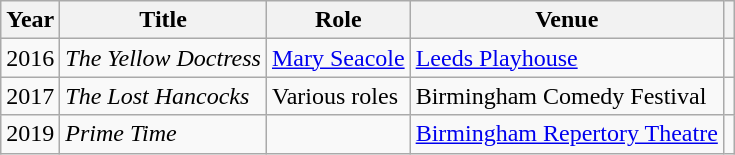<table class="wikitable">
<tr>
<th>Year</th>
<th>Title</th>
<th>Role</th>
<th>Venue</th>
<th></th>
</tr>
<tr>
<td>2016</td>
<td><em>The Yellow Doctress</em></td>
<td><a href='#'>Mary Seacole</a></td>
<td><a href='#'>Leeds Playhouse</a></td>
<td align="center"></td>
</tr>
<tr>
<td>2017</td>
<td><em>The Lost Hancocks</em></td>
<td>Various roles</td>
<td>Birmingham Comedy Festival</td>
<td align="center"></td>
</tr>
<tr>
<td>2019</td>
<td><em>Prime Time</em></td>
<td></td>
<td><a href='#'>Birmingham Repertory Theatre</a></td>
<td align="center"></td>
</tr>
</table>
